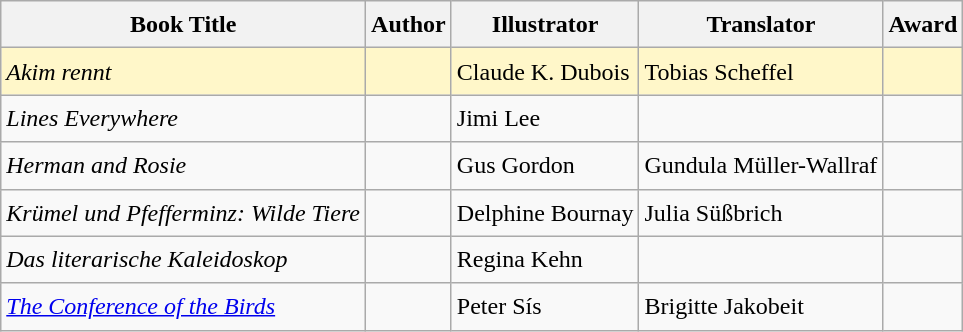<table class="wikitable sortable mw-collapsible" style="font-size:1.00em; line-height:1.5em;">
<tr>
<th scope="col">Book Title</th>
<th scope="col">Author</th>
<th scope="col">Illustrator</th>
<th scope="col">Translator</th>
<th scope="col">Award</th>
</tr>
<tr style="background:#fff7c9">
<td><em>Akim rennt</em></td>
<td></td>
<td>Claude K. Dubois</td>
<td>Tobias Scheffel</td>
<td></td>
</tr>
<tr>
<td><em>Lines Everywhere</em></td>
<td></td>
<td>Jimi Lee</td>
<td></td>
<td></td>
</tr>
<tr>
<td><em>Herman and Rosie</em></td>
<td></td>
<td>Gus Gordon</td>
<td>Gundula Müller-Wallraf</td>
<td> </td>
</tr>
<tr>
<td><em>Krümel und Pfefferminz: Wilde Tiere</em></td>
<td></td>
<td>Delphine Bournay</td>
<td>Julia Süßbrich</td>
<td></td>
</tr>
<tr>
<td><em>Das literarische Kaleidoskop</em></td>
<td></td>
<td>Regina Kehn</td>
<td></td>
<td></td>
</tr>
<tr>
<td><em><a href='#'>The Conference of the Birds</a></em></td>
<td></td>
<td>Peter Sís</td>
<td>Brigitte Jakobeit</td>
<td></td>
</tr>
</table>
